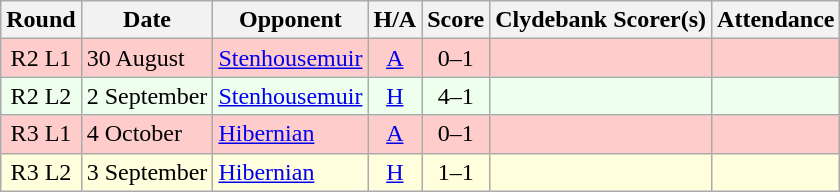<table class="wikitable" style="text-align:center">
<tr>
<th>Round</th>
<th>Date</th>
<th>Opponent</th>
<th>H/A</th>
<th>Score</th>
<th>Clydebank Scorer(s)</th>
<th>Attendance</th>
</tr>
<tr bgcolor=#FFCCCC>
<td>R2 L1</td>
<td align=left>30 August</td>
<td align=left><a href='#'>Stenhousemuir</a></td>
<td><a href='#'>A</a></td>
<td>0–1</td>
<td align=left></td>
<td></td>
</tr>
<tr bgcolor=#EEFFEE>
<td>R2 L2</td>
<td align=left>2 September</td>
<td align=left><a href='#'>Stenhousemuir</a></td>
<td><a href='#'>H</a></td>
<td>4–1</td>
<td align=left></td>
<td></td>
</tr>
<tr bgcolor=#FFCCCC>
<td>R3 L1</td>
<td align=left>4 October</td>
<td align=left><a href='#'>Hibernian</a></td>
<td><a href='#'>A</a></td>
<td>0–1</td>
<td align=left></td>
<td></td>
</tr>
<tr bgcolor=#FFFFDD>
<td>R3 L2</td>
<td align=left>3 September</td>
<td align=left><a href='#'>Hibernian</a></td>
<td><a href='#'>H</a></td>
<td>1–1</td>
<td align=left></td>
<td></td>
</tr>
</table>
